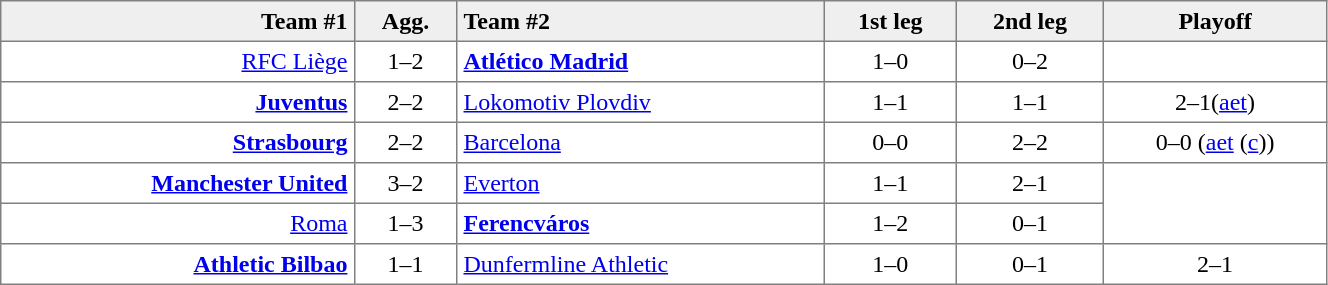<table border=1 cellspacing=0 cellpadding=4 style="border-collapse: collapse;" width=70%>
<tr bgcolor="efefef">
<th align=right>Team #1</th>
<th>Agg.</th>
<th align=left>Team #2</th>
<th>1st leg</th>
<th>2nd leg</th>
<th>Playoff</th>
</tr>
<tr>
<td align=right><a href='#'>RFC Liège</a> </td>
<td align=center>1–2</td>
<td> <strong><a href='#'>Atlético Madrid</a></strong></td>
<td align=center>1–0</td>
<td align=center>0–2</td>
</tr>
<tr>
<td align=right><strong><a href='#'>Juventus</a></strong> </td>
<td align=center>2–2</td>
<td> <a href='#'>Lokomotiv Plovdiv</a></td>
<td align=center>1–1</td>
<td align=center>1–1</td>
<td align=center>2–1(<a href='#'>aet</a>)</td>
</tr>
<tr>
<td align=right><strong><a href='#'>Strasbourg</a></strong> </td>
<td align=center>2–2</td>
<td> <a href='#'>Barcelona</a></td>
<td align=center>0–0</td>
<td align=center>2–2</td>
<td align=center>0–0 (<a href='#'>aet</a> (<a href='#'>c</a>))</td>
</tr>
<tr>
<td align=right><strong><a href='#'>Manchester United</a></strong> </td>
<td align=center>3–2</td>
<td> <a href='#'>Everton</a></td>
<td align=center>1–1</td>
<td align=center>2–1</td>
</tr>
<tr>
<td align=right><a href='#'>Roma</a> </td>
<td align=center>1–3</td>
<td> <strong><a href='#'>Ferencváros</a></strong></td>
<td align=center>1–2</td>
<td align=center>0–1</td>
</tr>
<tr>
<td align=right><strong><a href='#'>Athletic Bilbao</a></strong> </td>
<td align=center>1–1</td>
<td> <a href='#'>Dunfermline Athletic</a></td>
<td align=center>1–0</td>
<td align=center>0–1</td>
<td align=center>2–1</td>
</tr>
</table>
